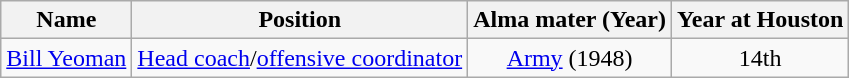<table class="wikitable">
<tr>
<th>Name</th>
<th>Position</th>
<th>Alma mater (Year)</th>
<th>Year at Houston</th>
</tr>
<tr align="center">
<td><a href='#'>Bill Yeoman</a></td>
<td><a href='#'>Head coach</a>/<a href='#'>offensive coordinator</a></td>
<td><a href='#'>Army</a> (1948)</td>
<td>14th</td>
</tr>
</table>
